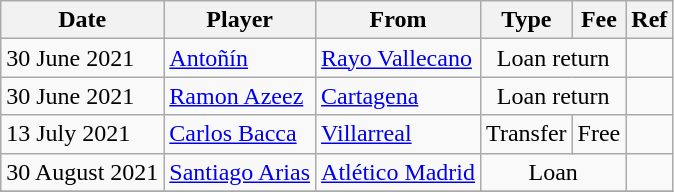<table class="wikitable">
<tr>
<th>Date</th>
<th>Player</th>
<th>From</th>
<th>Type</th>
<th>Fee</th>
<th>Ref</th>
</tr>
<tr>
<td>30 June 2021</td>
<td> <a href='#'>Antoñín</a></td>
<td><a href='#'>Rayo Vallecano</a></td>
<td align=center colspan=2>Loan return</td>
<td align=center></td>
</tr>
<tr>
<td>30 June 2021</td>
<td> <a href='#'>Ramon Azeez</a></td>
<td><a href='#'>Cartagena</a></td>
<td align=center colspan=2>Loan return</td>
<td align=center></td>
</tr>
<tr>
<td>13 July 2021</td>
<td> <a href='#'>Carlos Bacca</a></td>
<td><a href='#'>Villarreal</a></td>
<td align=center>Transfer</td>
<td align=center>Free</td>
<td align=center></td>
</tr>
<tr>
<td>30 August 2021</td>
<td> <a href='#'>Santiago Arias</a></td>
<td><a href='#'>Atlético Madrid</a></td>
<td align=center colspan=2>Loan</td>
<td align=center></td>
</tr>
<tr>
</tr>
</table>
